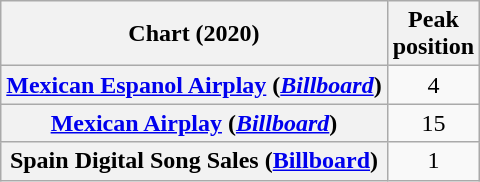<table class="wikitable sortable plainrowheaders" style="text-align:center">
<tr>
<th scope="col">Chart (2020)</th>
<th scope="col">Peak<br>position</th>
</tr>
<tr>
<th scope="row"><a href='#'>Mexican Espanol Airplay</a> (<em><a href='#'>Billboard</a></em>)</th>
<td>4</td>
</tr>
<tr>
<th scope="row"><a href='#'>Mexican Airplay</a> (<em><a href='#'>Billboard</a></em>)</th>
<td>15</td>
</tr>
<tr>
<th scope="row">Spain Digital Song Sales (<a href='#'>Billboard</a>)</th>
<td>1</td>
</tr>
</table>
